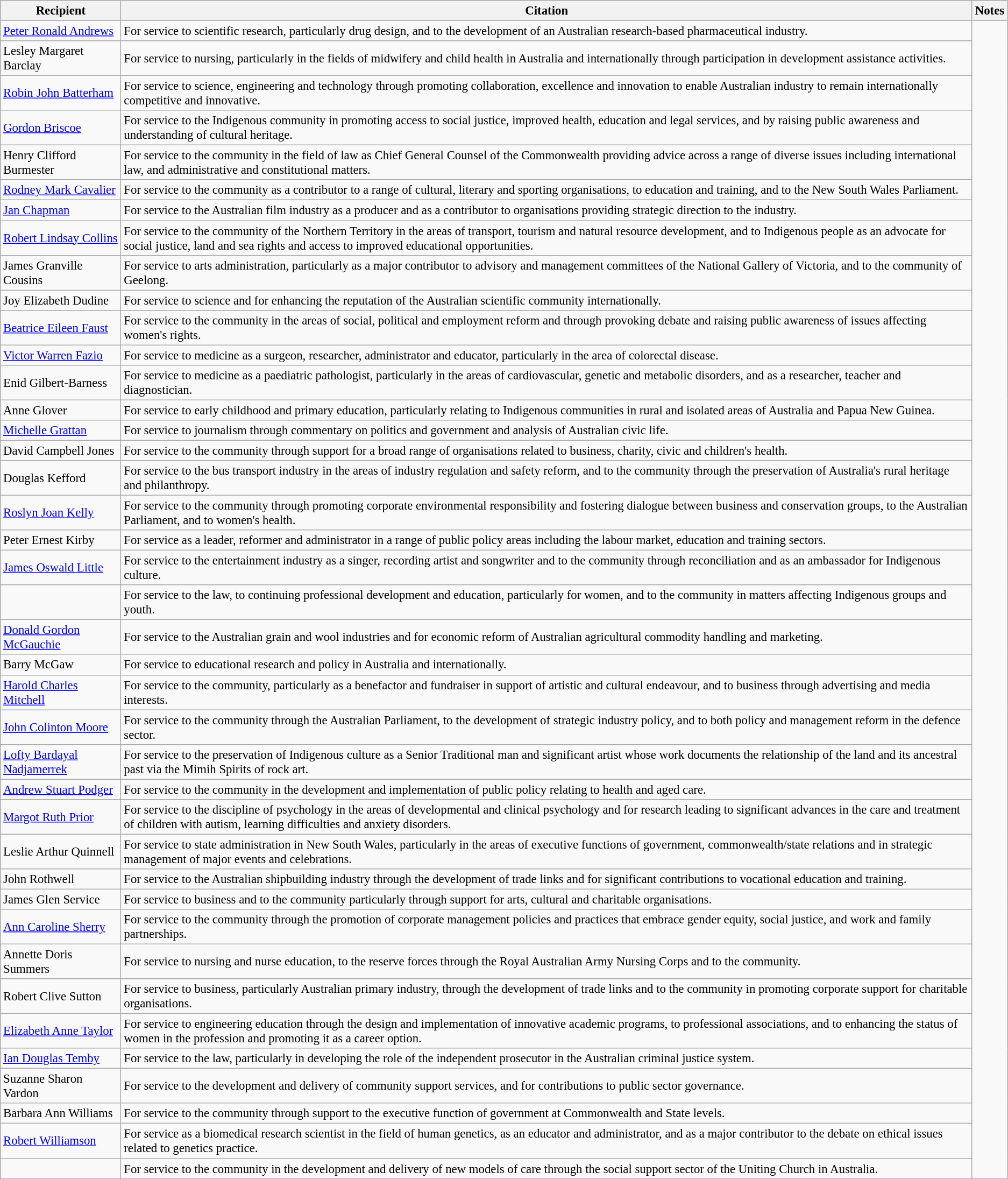<table class="wikitable" style="font-size:95%;">
<tr>
<th>Recipient</th>
<th>Citation</th>
<th>Notes</th>
</tr>
<tr>
<td> <a href='#'>Peter Ronald Andrews</a></td>
<td>For service to scientific research, particularly drug design, and to the development of an Australian research-based pharmaceutical industry.</td>
<td rowspan=50></td>
</tr>
<tr>
<td> Lesley Margaret Barclay</td>
<td>For service to nursing, particularly in the fields of midwifery and child health in Australia and internationally through participation in development assistance activities.</td>
</tr>
<tr>
<td> <a href='#'>Robin John Batterham</a></td>
<td>For service to science, engineering and technology through promoting collaboration, excellence and innovation to enable Australian industry to remain internationally competitive and innovative.</td>
</tr>
<tr>
<td> <a href='#'>Gordon Briscoe</a></td>
<td>For service to the Indigenous community in promoting access to social justice, improved health, education and legal services, and by raising public awareness and understanding of cultural heritage.</td>
</tr>
<tr>
<td>Henry Clifford Burmester </td>
<td>For service to the community in the field of law as Chief General Counsel of the Commonwealth providing advice across a range of diverse issues including international law, and administrative and constitutional matters.</td>
</tr>
<tr>
<td><a href='#'>Rodney Mark Cavalier</a></td>
<td>For service to the community as a contributor to a range of cultural, literary and sporting organisations, to education and training, and to the New South Wales Parliament.</td>
</tr>
<tr>
<td><a href='#'>Jan Chapman</a></td>
<td>For service to the Australian film industry as a producer and as a contributor to organisations providing strategic direction to the industry.</td>
</tr>
<tr>
<td> <a href='#'>Robert Lindsay Collins</a></td>
<td>For service to the community of the Northern Territory in the areas of transport, tourism and natural resource development, and to Indigenous people as an advocate for social justice, land and sea rights and access to improved educational opportunities.</td>
</tr>
<tr>
<td>James Granville Cousins</td>
<td>For service to arts administration, particularly as a major contributor to advisory and management committees of the National Gallery of Victoria, and to the community of Geelong.</td>
</tr>
<tr>
<td>Joy Elizabeth Dudine</td>
<td>For service to science and for enhancing the reputation of the Australian scientific community internationally.</td>
</tr>
<tr>
<td><a href='#'>Beatrice Eileen Faust</a></td>
<td>For service to the community in the areas of social, political and employment reform and through provoking debate and raising public awareness of issues affecting women's rights.</td>
</tr>
<tr>
<td> <a href='#'>Victor Warren Fazio</a></td>
<td>For service to medicine as a surgeon, researcher, administrator and educator, particularly in the area of colorectal disease.</td>
</tr>
<tr>
<td> Enid Gilbert-Barness</td>
<td>For service to medicine as a paediatric pathologist, particularly in the areas of cardiovascular, genetic and metabolic disorders, and as a researcher, teacher and diagnostician.</td>
</tr>
<tr>
<td>Anne Glover</td>
<td>For service to early childhood and primary education, particularly relating to Indigenous communities in rural and isolated areas of Australia and Papua New Guinea.</td>
</tr>
<tr>
<td><a href='#'>Michelle Grattan</a></td>
<td>For service to journalism through commentary on politics and government and analysis of Australian civic life.</td>
</tr>
<tr>
<td>David Campbell Jones </td>
<td>For service to the community through support for a broad range of organisations related to business, charity, civic and children's health.</td>
</tr>
<tr>
<td>Douglas Kefford</td>
<td>For service to the bus transport industry in the areas of industry regulation and safety reform, and to the community through the preservation of Australia's rural heritage and philanthropy.</td>
</tr>
<tr>
<td> <a href='#'>Roslyn Joan Kelly</a></td>
<td>For service to the community through promoting corporate environmental responsibility and fostering dialogue between business and conservation groups, to the Australian Parliament, and to women's health.</td>
</tr>
<tr>
<td>Peter Ernest Kirby</td>
<td>For service as a leader, reformer and administrator in a range of public policy areas including the labour market, education and training sectors.</td>
</tr>
<tr>
<td><a href='#'>James Oswald Little</a></td>
<td>For service to the entertainment industry as a singer, recording artist and songwriter and to the community through reconciliation and as an ambassador for Indigenous culture.</td>
</tr>
<tr>
<td></td>
<td>For service to the law, to continuing professional development and education, particularly for women, and to the community in matters affecting Indigenous groups and youth.</td>
</tr>
<tr>
<td><a href='#'>Donald Gordon McGauchie</a></td>
<td>For service to the Australian grain and wool industries and for economic reform of Australian agricultural commodity handling and marketing.</td>
</tr>
<tr>
<td> Barry McGaw</td>
<td>For service to educational research and policy in Australia and internationally.</td>
</tr>
<tr>
<td><a href='#'>Harold Charles Mitchell</a></td>
<td>For service to the community, particularly as a benefactor and fundraiser in support of artistic and cultural endeavour, and to business through advertising and media interests.</td>
</tr>
<tr>
<td> <a href='#'>John Colinton Moore</a></td>
<td>For service to the community through the Australian Parliament, to the development of strategic industry policy, and to both policy and management reform in the defence sector.</td>
</tr>
<tr>
<td><a href='#'>Lofty Bardayal Nadjamerrek</a></td>
<td>For service to the preservation of Indigenous culture as a Senior Traditional man and significant artist whose work documents the relationship of the land and its ancestral past via the Mimih Spirits of rock art.</td>
</tr>
<tr>
<td><a href='#'>Andrew Stuart Podger</a></td>
<td>For service to the community in the development and implementation of public policy relating to health and aged care.</td>
</tr>
<tr>
<td> <a href='#'>Margot Ruth Prior</a></td>
<td>For service to the discipline of psychology in the areas of developmental and clinical psychology and for research leading to significant advances in the care and treatment of children with autism, learning difficulties and anxiety disorders.</td>
</tr>
<tr>
<td>Leslie Arthur Quinnell</td>
<td>For service to state administration in New South Wales, particularly in the areas of executive functions of government, commonwealth/state relations and in strategic management of major events and celebrations.</td>
</tr>
<tr>
<td>John Rothwell</td>
<td>For service to the Australian shipbuilding industry through the development of trade links and for significant contributions to vocational education and training.</td>
</tr>
<tr>
<td>James Glen Service </td>
<td>For service to business and to the community particularly through support for arts, cultural and charitable organisations.</td>
</tr>
<tr>
<td><a href='#'>Ann Caroline Sherry</a></td>
<td>For service to the community through the promotion of corporate management policies and practices that embrace gender equity, social justice, and work and family partnerships.</td>
</tr>
<tr>
<td> Annette Doris Summers </td>
<td>For service to nursing and nurse education, to the reserve forces through the Royal Australian Army Nursing Corps and to the community.</td>
</tr>
<tr>
<td>Robert Clive Sutton</td>
<td>For service to business, particularly Australian primary industry, through the development of trade links and to the community in promoting corporate support for charitable organisations.</td>
</tr>
<tr>
<td> <a href='#'>Elizabeth Anne Taylor</a></td>
<td>For service to engineering education through the design and implementation of innovative academic programs, to professional associations, and to enhancing the status of women in the profession and promoting it as a career option.</td>
</tr>
<tr>
<td><a href='#'>Ian Douglas Temby</a> </td>
<td>For service to the law, particularly in developing the role of the independent prosecutor in the Australian criminal justice system.</td>
</tr>
<tr>
<td>Suzanne Sharon Vardon</td>
<td>For service to the development and delivery of community support services, and for contributions to public sector governance.</td>
</tr>
<tr>
<td>Barbara Ann Williams</td>
<td>For service to the community through support to the executive function of government at Commonwealth and State levels.</td>
</tr>
<tr>
<td> <a href='#'>Robert Williamson</a></td>
<td>For service as a biomedical research scientist in the field of human genetics, as an educator and administrator, and as a major contributor to the debate on ethical issues related to genetics practice.</td>
</tr>
<tr>
<td></td>
<td>For service to the community in the development and delivery of new models of care through the social support sector of the Uniting Church in Australia.</td>
</tr>
</table>
